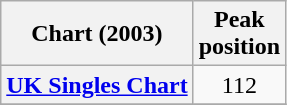<table class="wikitable plainrowheaders" style="text-align:center">
<tr>
<th scope="col">Chart (2003)</th>
<th scope="col">Peak<br>position</th>
</tr>
<tr>
<th scope="row"><a href='#'>UK Singles Chart</a></th>
<td>112</td>
</tr>
<tr>
</tr>
</table>
